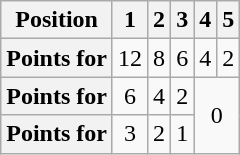<table class="wikitable floatright" style="text-align: center">
<tr>
<th scope="col">Position</th>
<th scope="col">1</th>
<th scope="col">2</th>
<th scope="col">3</th>
<th scope="col">4</th>
<th scope="col">5</th>
</tr>
<tr>
<th scope="row">Points for </th>
<td>12</td>
<td>8</td>
<td>6</td>
<td>4</td>
<td>2</td>
</tr>
<tr>
<th scope="row">Points for </th>
<td>6</td>
<td>4</td>
<td>2</td>
<td colspan=2 rowspan=2>0</td>
</tr>
<tr>
<th scope="row">Points for </th>
<td>3</td>
<td>2</td>
<td>1</td>
</tr>
</table>
